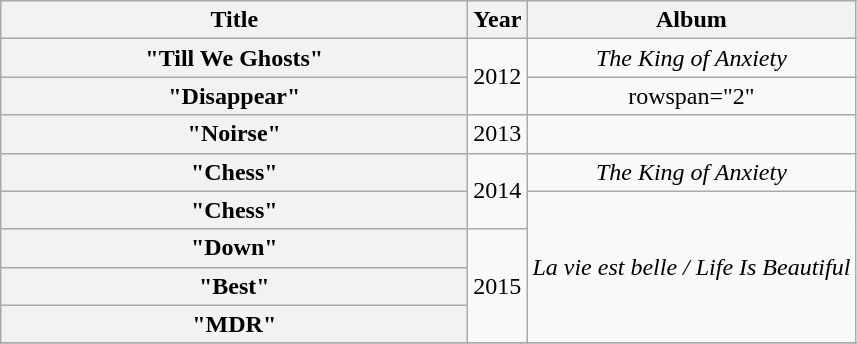<table class="wikitable plainrowheaders" style="text-align:center;">
<tr>
<th scope="col" style="width:19em;">Title</th>
<th scope="col">Year</th>
<th scope="col">Album</th>
</tr>
<tr>
<th scope="row">"Till We Ghosts"</th>
<td rowspan="2">2012</td>
<td><em>The King of Anxiety</em></td>
</tr>
<tr>
<th scope="row">"Disappear"</th>
<td>rowspan="2" </td>
</tr>
<tr>
<th scope="row">"Noirse"</th>
<td>2013</td>
</tr>
<tr>
<th scope="row">"Chess"</th>
<td rowspan="2">2014</td>
<td><em>The King of Anxiety</em></td>
</tr>
<tr>
<th scope="row">"Chess"</th>
<td rowspan="4"><em>La vie est belle / Life Is Beautiful</em></td>
</tr>
<tr>
<th scope="row">"Down"</th>
<td rowspan="3">2015</td>
</tr>
<tr>
<th scope="row">"Best"</th>
</tr>
<tr>
<th scope="row">"MDR"</th>
</tr>
<tr>
</tr>
</table>
